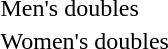<table>
<tr>
<td>Men's doubles</td>
<td></td>
<td></td>
<td></td>
</tr>
<tr>
<td>Women's doubles</td>
<td></td>
<td></td>
<td></td>
</tr>
</table>
